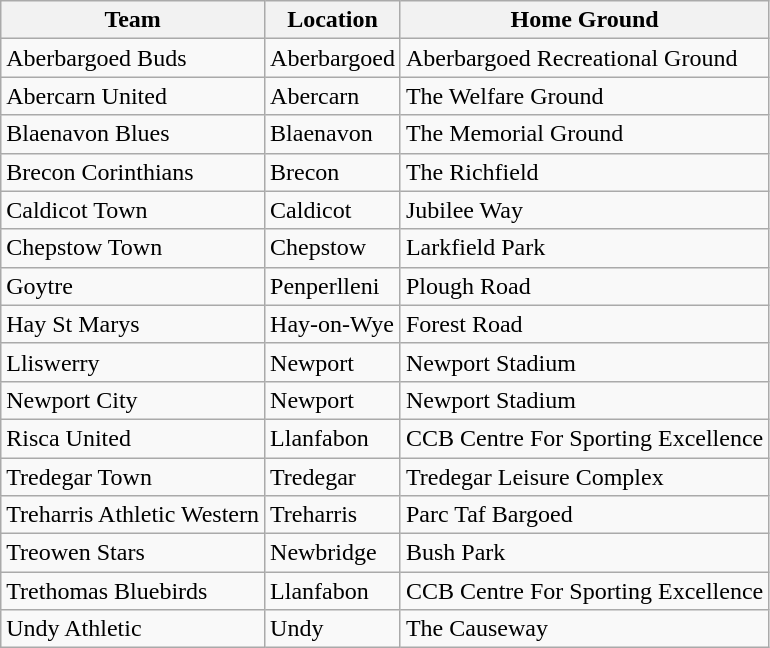<table class="wikitable sortable">
<tr>
<th>Team</th>
<th>Location</th>
<th>Home Ground</th>
</tr>
<tr>
<td>Aberbargoed Buds</td>
<td>Aberbargoed</td>
<td>Aberbargoed Recreational Ground</td>
</tr>
<tr>
<td>Abercarn United</td>
<td>Abercarn</td>
<td>The Welfare Ground</td>
</tr>
<tr>
<td>Blaenavon Blues</td>
<td>Blaenavon</td>
<td>The Memorial Ground</td>
</tr>
<tr>
<td>Brecon Corinthians</td>
<td>Brecon</td>
<td>The Richfield</td>
</tr>
<tr>
<td>Caldicot Town</td>
<td>Caldicot</td>
<td>Jubilee Way</td>
</tr>
<tr>
<td>Chepstow Town</td>
<td>Chepstow</td>
<td>Larkfield Park</td>
</tr>
<tr>
<td>Goytre</td>
<td>Penperlleni</td>
<td>Plough Road</td>
</tr>
<tr>
<td>Hay St Marys</td>
<td>Hay-on-Wye</td>
<td>Forest Road</td>
</tr>
<tr>
<td>Lliswerry</td>
<td>Newport</td>
<td>Newport Stadium</td>
</tr>
<tr>
<td>Newport City</td>
<td>Newport</td>
<td>Newport Stadium</td>
</tr>
<tr>
<td>Risca United</td>
<td>Llanfabon</td>
<td>CCB Centre For Sporting Excellence</td>
</tr>
<tr>
<td>Tredegar Town</td>
<td>Tredegar</td>
<td>Tredegar Leisure Complex</td>
</tr>
<tr>
<td>Treharris Athletic Western</td>
<td>Treharris</td>
<td>Parc Taf Bargoed</td>
</tr>
<tr>
<td>Treowen Stars</td>
<td>Newbridge</td>
<td>Bush Park</td>
</tr>
<tr>
<td>Trethomas Bluebirds</td>
<td>Llanfabon</td>
<td>CCB Centre For Sporting Excellence</td>
</tr>
<tr>
<td>Undy Athletic</td>
<td>Undy</td>
<td>The Causeway</td>
</tr>
</table>
